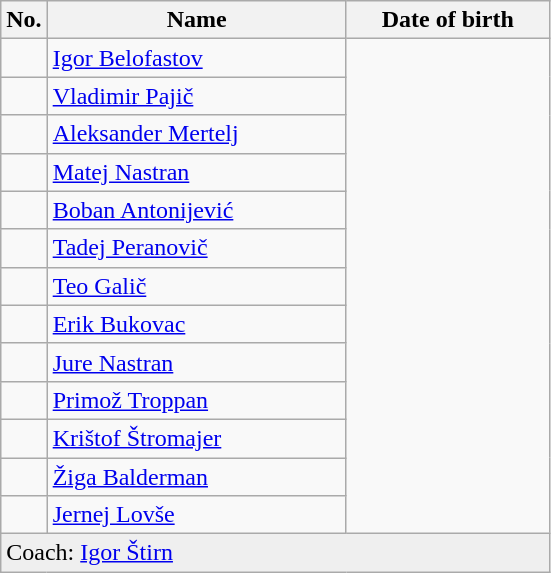<table class=wikitable sortable style=font-size:100%; text-align:center;>
<tr>
<th>No.</th>
<th style=width:12em>Name</th>
<th style=width:8em>Date of birth</th>
</tr>
<tr>
<td></td>
<td align=left><a href='#'>Igor Belofastov</a></td>
</tr>
<tr>
<td></td>
<td align=left><a href='#'>Vladimir Pajič</a></td>
</tr>
<tr>
<td></td>
<td align=left><a href='#'>Aleksander Mertelj</a></td>
</tr>
<tr>
<td></td>
<td align=left><a href='#'>Matej Nastran</a></td>
</tr>
<tr>
<td></td>
<td align=left><a href='#'>Boban Antonijević</a></td>
</tr>
<tr>
<td></td>
<td align=left><a href='#'>Tadej Peranovič</a></td>
</tr>
<tr>
<td></td>
<td align=left><a href='#'>Teo Galič</a></td>
</tr>
<tr>
<td></td>
<td align=left><a href='#'>Erik Bukovac</a></td>
</tr>
<tr>
<td></td>
<td align=left><a href='#'>Jure Nastran</a></td>
</tr>
<tr>
<td></td>
<td align=left><a href='#'>Primož Troppan</a></td>
</tr>
<tr>
<td></td>
<td align=left><a href='#'>Krištof Štromajer</a></td>
</tr>
<tr>
<td></td>
<td align=left><a href='#'>Žiga Balderman</a></td>
</tr>
<tr>
<td></td>
<td align=left><a href='#'>Jernej Lovše</a></td>
</tr>
<tr style=background:#efefef;>
<td colspan=3 style=text-align:left;>Coach: <a href='#'>Igor Štirn</a></td>
</tr>
</table>
